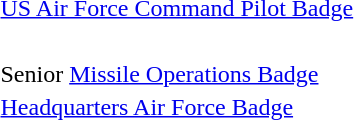<table>
<tr>
<td></td>
<td><a href='#'>US Air Force Command Pilot Badge</a></td>
</tr>
<tr>
<td><br></td>
</tr>
<tr>
<td><span></span></td>
<td>Senior <a href='#'>Missile Operations Badge</a></td>
</tr>
<tr>
<td></td>
<td><a href='#'>Headquarters Air Force Badge</a></td>
</tr>
</table>
